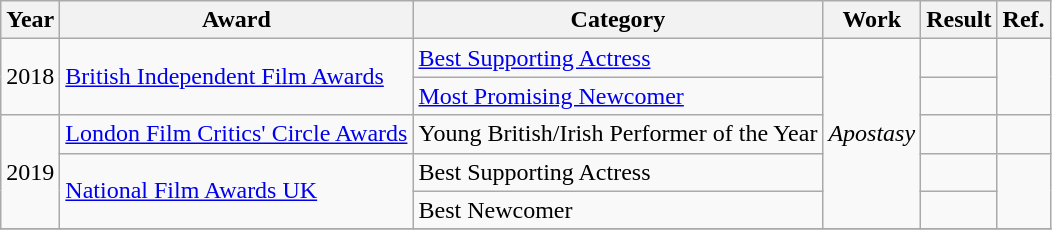<table class="wikitable plainrowheaders">
<tr>
<th>Year</th>
<th>Award</th>
<th>Category</th>
<th>Work</th>
<th>Result</th>
<th>Ref.</th>
</tr>
<tr>
<td rowspan="2">2018</td>
<td rowspan="2"><a href='#'>British Independent Film Awards</a></td>
<td><a href='#'>Best Supporting Actress</a></td>
<td rowspan="5"><em>Apostasy</em></td>
<td></td>
<td rowspan="2"></td>
</tr>
<tr>
<td><a href='#'>Most Promising Newcomer</a></td>
<td></td>
</tr>
<tr>
<td rowspan="3">2019</td>
<td><a href='#'>London Film Critics' Circle Awards</a></td>
<td>Young British/Irish Performer of the Year</td>
<td></td>
<td></td>
</tr>
<tr>
<td rowspan="2"><a href='#'>National Film Awards UK</a></td>
<td>Best Supporting Actress</td>
<td></td>
<td rowspan="2"></td>
</tr>
<tr>
<td>Best Newcomer</td>
<td></td>
</tr>
<tr>
</tr>
</table>
